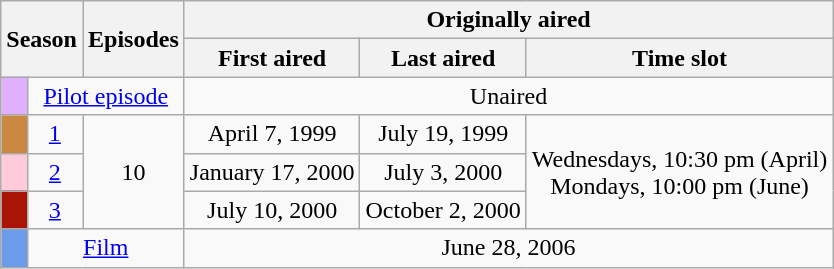<table class="wikitable plainrowheaders" style="text-align:center;">
<tr>
<th colspan="2" rowspan="2">Season</th>
<th rowspan="2">Episodes</th>
<th colspan="3">Originally aired</th>
</tr>
<tr>
<th>First aired</th>
<th>Last aired</th>
<th>Time slot</th>
</tr>
<tr>
<td bgcolor="#E0B0FF"></td>
<td colspan=2><a href='#'>Pilot episode</a></td>
<td colspan="3">Unaired</td>
</tr>
<tr>
<td bgcolor="#CA8841"></td>
<td><a href='#'>1</a></td>
<td rowspan="3">10</td>
<td>April 7, 1999</td>
<td>July 19, 1999</td>
<td rowspan="3">Wednesdays, 10:30 pm (April)<br>Mondays, 10:00 pm (June)</td>
</tr>
<tr>
<td bgcolor="#FFCBDB"></td>
<td><a href='#'>2</a></td>
<td>January 17, 2000</td>
<td>July 3, 2000</td>
</tr>
<tr>
<td bgcolor="#A91407"></td>
<td><a href='#'>3</a></td>
<td>July 10, 2000</td>
<td>October 2, 2000</td>
</tr>
<tr>
<td bgcolor="#6b9cea"></td>
<td colspan=2><a href='#'>Film</a></td>
<td colspan="3">June 28, 2006</td>
</tr>
</table>
